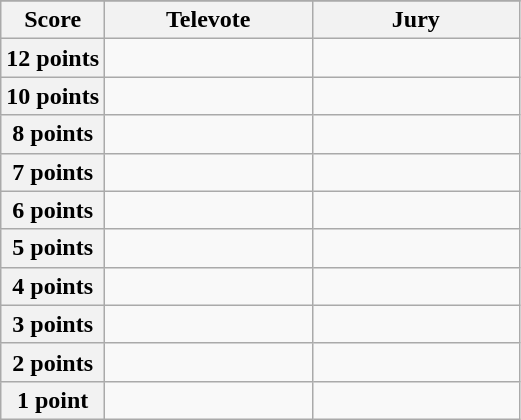<table class="wikitable">
<tr>
</tr>
<tr>
<th scope="col" width="20%">Score</th>
<th scope="col" width="40%">Televote</th>
<th scope="col" width="40%">Jury</th>
</tr>
<tr>
<th scope="row">12 points</th>
<td></td>
<td></td>
</tr>
<tr>
<th scope="row">10 points</th>
<td></td>
<td></td>
</tr>
<tr>
<th scope="row">8 points</th>
<td></td>
<td></td>
</tr>
<tr>
<th scope="row">7 points</th>
<td></td>
<td></td>
</tr>
<tr>
<th scope="row">6 points</th>
<td></td>
<td></td>
</tr>
<tr>
<th scope="row">5 points</th>
<td></td>
<td></td>
</tr>
<tr>
<th scope="row">4 points</th>
<td></td>
<td></td>
</tr>
<tr>
<th scope="row">3 points</th>
<td></td>
<td></td>
</tr>
<tr>
<th scope="row">2 points</th>
<td></td>
<td></td>
</tr>
<tr>
<th scope="row">1 point</th>
<td></td>
<td></td>
</tr>
</table>
